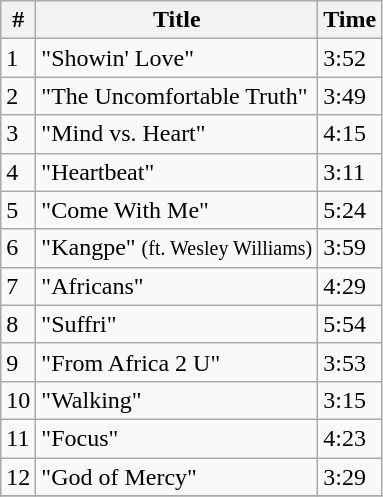<table class="wikitable">
<tr>
<th align="center">#</th>
<th align="center">Title</th>
<th align="center">Time</th>
</tr>
<tr>
<td>1</td>
<td>"Showin' Love"</td>
<td>3:52</td>
</tr>
<tr>
<td>2</td>
<td>"The Uncomfortable Truth"</td>
<td>3:49</td>
</tr>
<tr>
<td>3</td>
<td>"Mind vs. Heart"</td>
<td>4:15</td>
</tr>
<tr>
<td>4</td>
<td>"Heartbeat"</td>
<td>3:11</td>
</tr>
<tr>
<td>5</td>
<td>"Come With Me"</td>
<td>5:24</td>
</tr>
<tr>
<td>6</td>
<td>"Kangpe" <small>(ft. Wesley Williams)</small></td>
<td>3:59</td>
</tr>
<tr>
<td>7</td>
<td>"Africans"</td>
<td>4:29</td>
</tr>
<tr>
<td>8</td>
<td>"Suffri"</td>
<td>5:54</td>
</tr>
<tr>
<td>9</td>
<td>"From Africa 2 U"</td>
<td>3:53</td>
</tr>
<tr>
<td>10</td>
<td>"Walking"</td>
<td>3:15</td>
</tr>
<tr>
<td>11</td>
<td>"Focus"</td>
<td>4:23</td>
</tr>
<tr>
<td>12</td>
<td>"God of Mercy"</td>
<td>3:29</td>
</tr>
<tr>
</tr>
</table>
